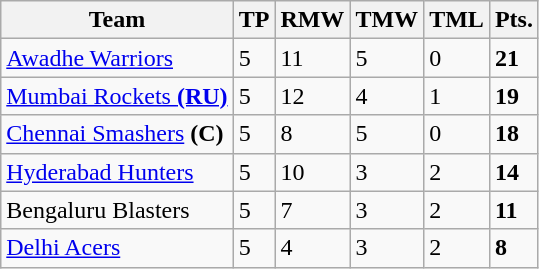<table class="wikitable">
<tr>
<th>Team</th>
<th><abbr>TP</abbr></th>
<th><abbr>RMW</abbr></th>
<th><abbr>TMW</abbr></th>
<th><abbr>TML</abbr></th>
<th><abbr>Pts.</abbr></th>
</tr>
<tr>
<td><a href='#'>Awadhe Warriors</a></td>
<td>5</td>
<td>11</td>
<td>5</td>
<td>0</td>
<td><strong>21</strong></td>
</tr>
<tr>
<td><a href='#'>Mumbai Rockets <strong>(RU)</strong></a></td>
<td>5</td>
<td>12</td>
<td>4</td>
<td>1</td>
<td><strong>19</strong></td>
</tr>
<tr>
<td><a href='#'>Chennai Smashers</a> <strong>(C)</strong></td>
<td>5</td>
<td>8</td>
<td>5</td>
<td>0</td>
<td><strong>18</strong></td>
</tr>
<tr>
<td><a href='#'>Hyderabad Hunters</a></td>
<td>5</td>
<td>10</td>
<td>3</td>
<td>2</td>
<td><strong>14</strong></td>
</tr>
<tr>
<td>Bengaluru Blasters</td>
<td>5</td>
<td>7</td>
<td>3</td>
<td>2</td>
<td><strong>11</strong></td>
</tr>
<tr>
<td><a href='#'>Delhi Acers</a></td>
<td>5</td>
<td>4</td>
<td>3</td>
<td>2</td>
<td><strong>8</strong></td>
</tr>
</table>
